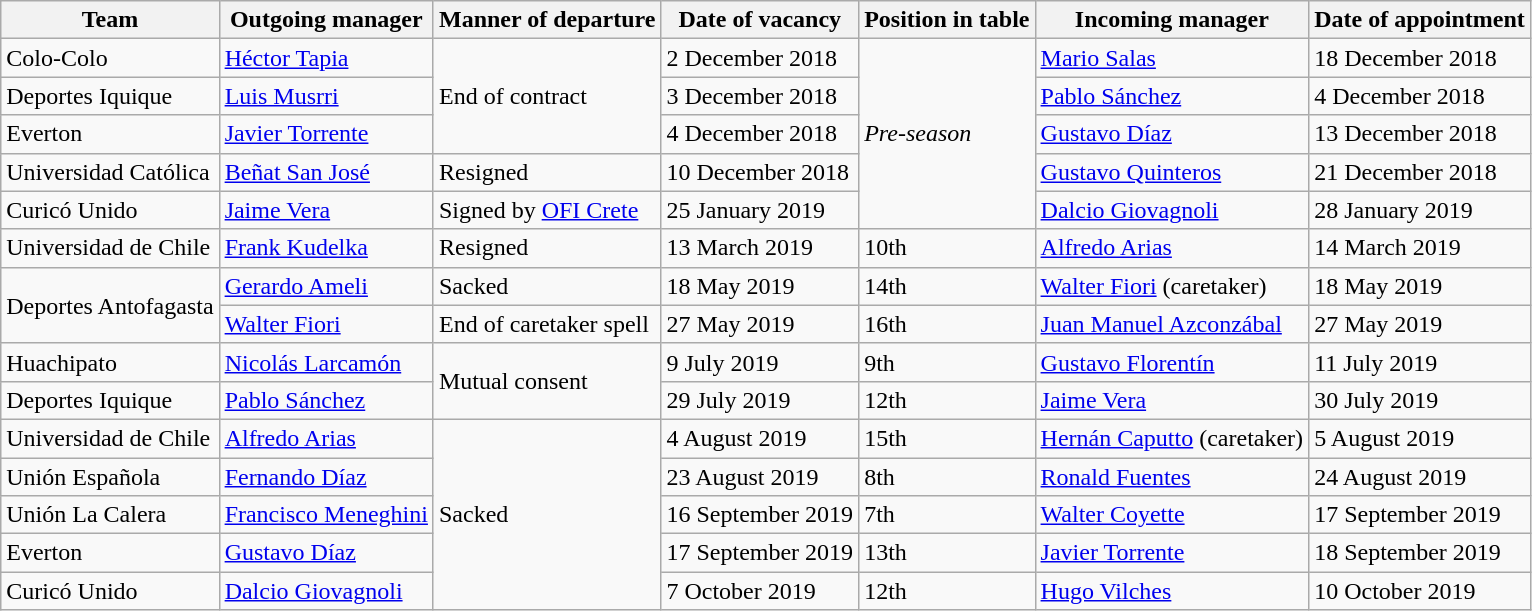<table class="wikitable sortable">
<tr>
<th>Team</th>
<th>Outgoing manager</th>
<th>Manner of departure</th>
<th>Date of vacancy</th>
<th>Position in table</th>
<th>Incoming manager</th>
<th>Date of appointment</th>
</tr>
<tr>
<td>Colo-Colo</td>
<td> <a href='#'>Héctor Tapia</a></td>
<td rowspan=3>End of contract</td>
<td>2 December 2018</td>
<td rowspan=5><em>Pre-season</em></td>
<td> <a href='#'>Mario Salas</a></td>
<td>18 December 2018</td>
</tr>
<tr>
<td>Deportes Iquique</td>
<td> <a href='#'>Luis Musrri</a></td>
<td>3 December 2018</td>
<td> <a href='#'>Pablo Sánchez</a></td>
<td>4 December 2018</td>
</tr>
<tr>
<td>Everton</td>
<td> <a href='#'>Javier Torrente</a></td>
<td>4 December 2018</td>
<td> <a href='#'>Gustavo Díaz</a></td>
<td>13 December 2018</td>
</tr>
<tr>
<td>Universidad Católica</td>
<td> <a href='#'>Beñat San José</a></td>
<td>Resigned</td>
<td>10 December 2018</td>
<td> <a href='#'>Gustavo Quinteros</a></td>
<td>21 December 2018</td>
</tr>
<tr>
<td>Curicó Unido</td>
<td> <a href='#'>Jaime Vera</a></td>
<td>Signed by <a href='#'>OFI Crete</a></td>
<td>25 January 2019</td>
<td> <a href='#'>Dalcio Giovagnoli</a></td>
<td>28 January 2019</td>
</tr>
<tr>
<td>Universidad de Chile</td>
<td> <a href='#'>Frank Kudelka</a></td>
<td>Resigned</td>
<td>13 March 2019</td>
<td>10th</td>
<td> <a href='#'>Alfredo Arias</a></td>
<td>14 March 2019</td>
</tr>
<tr>
<td rowspan=2>Deportes Antofagasta</td>
<td> <a href='#'>Gerardo Ameli</a></td>
<td>Sacked</td>
<td>18 May 2019</td>
<td>14th</td>
<td> <a href='#'>Walter Fiori</a> (caretaker)</td>
<td>18 May 2019</td>
</tr>
<tr>
<td> <a href='#'>Walter Fiori</a></td>
<td>End of caretaker spell</td>
<td>27 May 2019</td>
<td>16th</td>
<td> <a href='#'>Juan Manuel Azconzábal</a></td>
<td>27 May 2019</td>
</tr>
<tr>
<td>Huachipato</td>
<td> <a href='#'>Nicolás Larcamón</a></td>
<td rowspan=2>Mutual consent</td>
<td>9 July 2019</td>
<td>9th</td>
<td> <a href='#'>Gustavo Florentín</a></td>
<td>11 July 2019</td>
</tr>
<tr>
<td>Deportes Iquique</td>
<td> <a href='#'>Pablo Sánchez</a></td>
<td>29 July 2019</td>
<td>12th</td>
<td> <a href='#'>Jaime Vera</a></td>
<td>30 July 2019</td>
</tr>
<tr>
<td>Universidad de Chile</td>
<td> <a href='#'>Alfredo Arias</a></td>
<td rowspan=5>Sacked</td>
<td>4 August 2019</td>
<td>15th</td>
<td> <a href='#'>Hernán Caputto</a> (caretaker)</td>
<td>5 August 2019</td>
</tr>
<tr>
<td>Unión Española</td>
<td> <a href='#'>Fernando Díaz</a></td>
<td>23 August 2019</td>
<td>8th</td>
<td> <a href='#'>Ronald Fuentes</a></td>
<td>24 August 2019</td>
</tr>
<tr>
<td>Unión La Calera</td>
<td> <a href='#'>Francisco Meneghini</a></td>
<td>16 September 2019</td>
<td>7th</td>
<td> <a href='#'>Walter Coyette</a></td>
<td>17 September 2019</td>
</tr>
<tr>
<td>Everton</td>
<td> <a href='#'>Gustavo Díaz</a></td>
<td>17 September 2019</td>
<td>13th</td>
<td> <a href='#'>Javier Torrente</a></td>
<td>18 September 2019</td>
</tr>
<tr>
<td>Curicó Unido</td>
<td> <a href='#'>Dalcio Giovagnoli</a></td>
<td>7 October 2019</td>
<td>12th</td>
<td> <a href='#'>Hugo Vilches</a></td>
<td>10 October 2019</td>
</tr>
</table>
